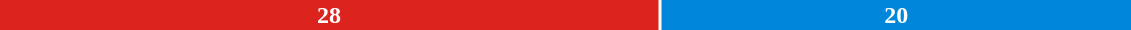<table style="width:60%; text-align:center;">
<tr style="color:white;">
<td style="background:#DC241f; width:58.3%;"><strong>28</strong></td>
<td style="background:#0087DC; width:41.7%;"><strong>20</strong></td>
</tr>
<tr>
<td><span></span></td>
<td><span></span></td>
</tr>
</table>
